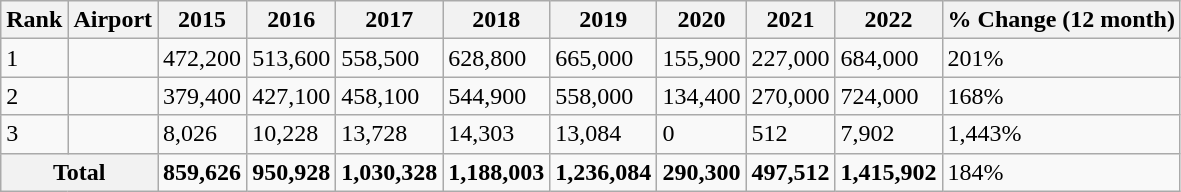<table class="wikitable sortable">
<tr>
<th>Rank</th>
<th>Airport</th>
<th>2015</th>
<th>2016</th>
<th>2017</th>
<th>2018</th>
<th>2019</th>
<th>2020</th>
<th>2021</th>
<th>2022</th>
<th>% Change (12 month)</th>
</tr>
<tr>
<td>1</td>
<td></td>
<td>472,200</td>
<td>513,600</td>
<td>558,500</td>
<td>628,800</td>
<td>665,000</td>
<td>155,900</td>
<td>227,000</td>
<td>684,000</td>
<td> 201%</td>
</tr>
<tr>
<td>2</td>
<td></td>
<td>379,400</td>
<td>427,100</td>
<td>458,100</td>
<td>544,900</td>
<td>558,000</td>
<td>134,400</td>
<td>270,000</td>
<td>724,000</td>
<td> 168%</td>
</tr>
<tr>
<td>3</td>
<td></td>
<td>8,026</td>
<td>10,228</td>
<td>13,728</td>
<td>14,303</td>
<td>13,084</td>
<td>0</td>
<td>512</td>
<td>7,902</td>
<td> 1,443%</td>
</tr>
<tr>
<th colspan="2"><strong>Total</strong></th>
<td><strong>859,626</strong></td>
<td><strong>950,928</strong></td>
<td><strong>1,030,328</strong></td>
<td><strong>1,188,003</strong></td>
<td><strong>1,236,084</strong></td>
<td><strong>290,300</strong></td>
<td><strong>497,512</strong></td>
<td><strong>1,415,902</strong></td>
<td> 184%</td>
</tr>
</table>
